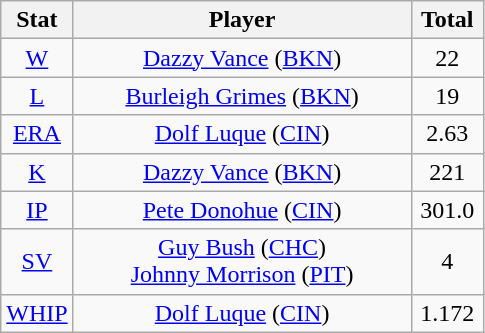<table class="wikitable" style="text-align:center;">
<tr>
<th style="width:15%;">Stat</th>
<th>Player</th>
<th style="width:15%;">Total</th>
</tr>
<tr>
<td><a href='#'>W</a></td>
<td><a href='#'>Dazzy Vance</a> (<a href='#'>BKN</a>)</td>
<td>22</td>
</tr>
<tr>
<td><a href='#'>L</a></td>
<td><a href='#'>Burleigh Grimes</a> (<a href='#'>BKN</a>)</td>
<td>19</td>
</tr>
<tr>
<td><a href='#'>ERA</a></td>
<td><a href='#'>Dolf Luque</a> (<a href='#'>CIN</a>)</td>
<td>2.63</td>
</tr>
<tr>
<td><a href='#'>K</a></td>
<td><a href='#'>Dazzy Vance</a> (<a href='#'>BKN</a>)</td>
<td>221</td>
</tr>
<tr>
<td><a href='#'>IP</a></td>
<td><a href='#'>Pete Donohue</a> (<a href='#'>CIN</a>)</td>
<td>301.0</td>
</tr>
<tr>
<td><a href='#'>SV</a></td>
<td><a href='#'>Guy Bush</a> (<a href='#'>CHC</a>)<br><a href='#'>Johnny Morrison</a> (<a href='#'>PIT</a>)</td>
<td>4</td>
</tr>
<tr>
<td><a href='#'>WHIP</a></td>
<td><a href='#'>Dolf Luque</a> (<a href='#'>CIN</a>)</td>
<td>1.172</td>
</tr>
</table>
